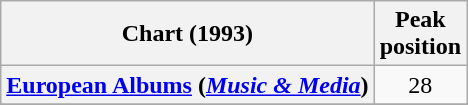<table class="wikitable sortable plainrowheaders" style="text-align:center">
<tr>
<th scope="col">Chart (1993)</th>
<th scope="col">Peak<br>position</th>
</tr>
<tr>
<th scope="row"><a href='#'>European Albums</a> (<em><a href='#'>Music & Media</a></em>)</th>
<td>28</td>
</tr>
<tr>
</tr>
<tr>
</tr>
<tr>
</tr>
<tr>
</tr>
</table>
